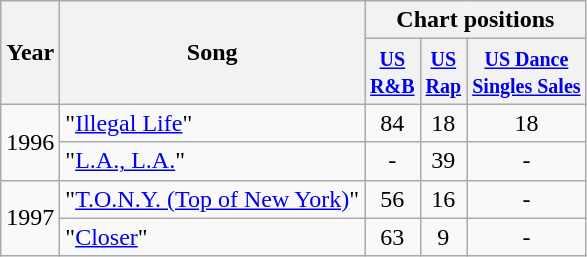<table class="wikitable">
<tr>
<th rowspan="2">Year</th>
<th rowspan="2">Song</th>
<th colspan="4">Chart positions</th>
</tr>
<tr>
<th><small><a href='#'>US<br>R&B</a></small></th>
<th><small><a href='#'>US<br>Rap</a></small></th>
<th><small><a href='#'>US Dance<br>Singles Sales</a></small></th>
</tr>
<tr>
<td rowspan="2">1996</td>
<td>"<a href='#'>Illegal Life</a>"</td>
<td style="text-align:center;">84</td>
<td style="text-align:center;">18</td>
<td style="text-align:center;">18</td>
</tr>
<tr>
<td>"<a href='#'>L.A., L.A.</a>"</td>
<td style="text-align:center;">-</td>
<td style="text-align:center;">39</td>
<td style="text-align:center;">-</td>
</tr>
<tr>
<td rowspan="2">1997</td>
<td>"<a href='#'>T.O.N.Y. (Top of New York)</a>"</td>
<td style="text-align:center;">56</td>
<td style="text-align:center;">16</td>
<td style="text-align:center;">-</td>
</tr>
<tr>
<td>"<a href='#'>Closer</a>"</td>
<td style="text-align:center;">63</td>
<td style="text-align:center;">9</td>
<td style="text-align:center;">-</td>
</tr>
</table>
